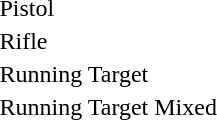<table>
<tr>
<td>Pistol</td>
<td></td>
<td></td>
<td></td>
</tr>
<tr>
<td>Rifle</td>
<td></td>
<td></td>
<td></td>
</tr>
<tr>
<td>Running Target</td>
<td></td>
<td></td>
<td></td>
</tr>
<tr>
<td>Running Target Mixed</td>
<td></td>
<td></td>
<td></td>
</tr>
</table>
